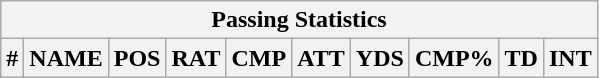<table class="wikitable sortable collapsible collapsed">
<tr>
<th colspan="10">Passing Statistics</th>
</tr>
<tr>
<th>#</th>
<th>NAME</th>
<th>POS</th>
<th>RAT</th>
<th>CMP</th>
<th>ATT</th>
<th>YDS</th>
<th>CMP%</th>
<th>TD</th>
<th>INT</th>
</tr>
</table>
